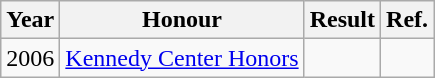<table class=wikitable>
<tr>
<th>Year</th>
<th>Honour</th>
<th>Result</th>
<th>Ref.</th>
</tr>
<tr>
<td>2006</td>
<td><a href='#'>Kennedy Center Honors</a></td>
<td></td>
<td style="text-align:center;"></td>
</tr>
</table>
